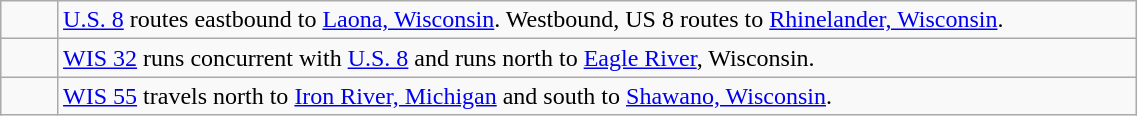<table class="wikitable" style="width:60%">
<tr>
<td></td>
<td><a href='#'>U.S. 8</a> routes eastbound to <a href='#'>Laona, Wisconsin</a>. Westbound, US 8 routes to <a href='#'>Rhinelander, Wisconsin</a>.</td>
</tr>
<tr>
<td width="5%"></td>
<td><a href='#'>WIS 32</a> runs concurrent with <a href='#'>U.S. 8</a> and runs north to <a href='#'>Eagle River</a>, Wisconsin.</td>
</tr>
<tr>
<td></td>
<td><a href='#'>WIS 55</a> travels north to <a href='#'>Iron River, Michigan</a> and south to <a href='#'>Shawano, Wisconsin</a>.</td>
</tr>
</table>
